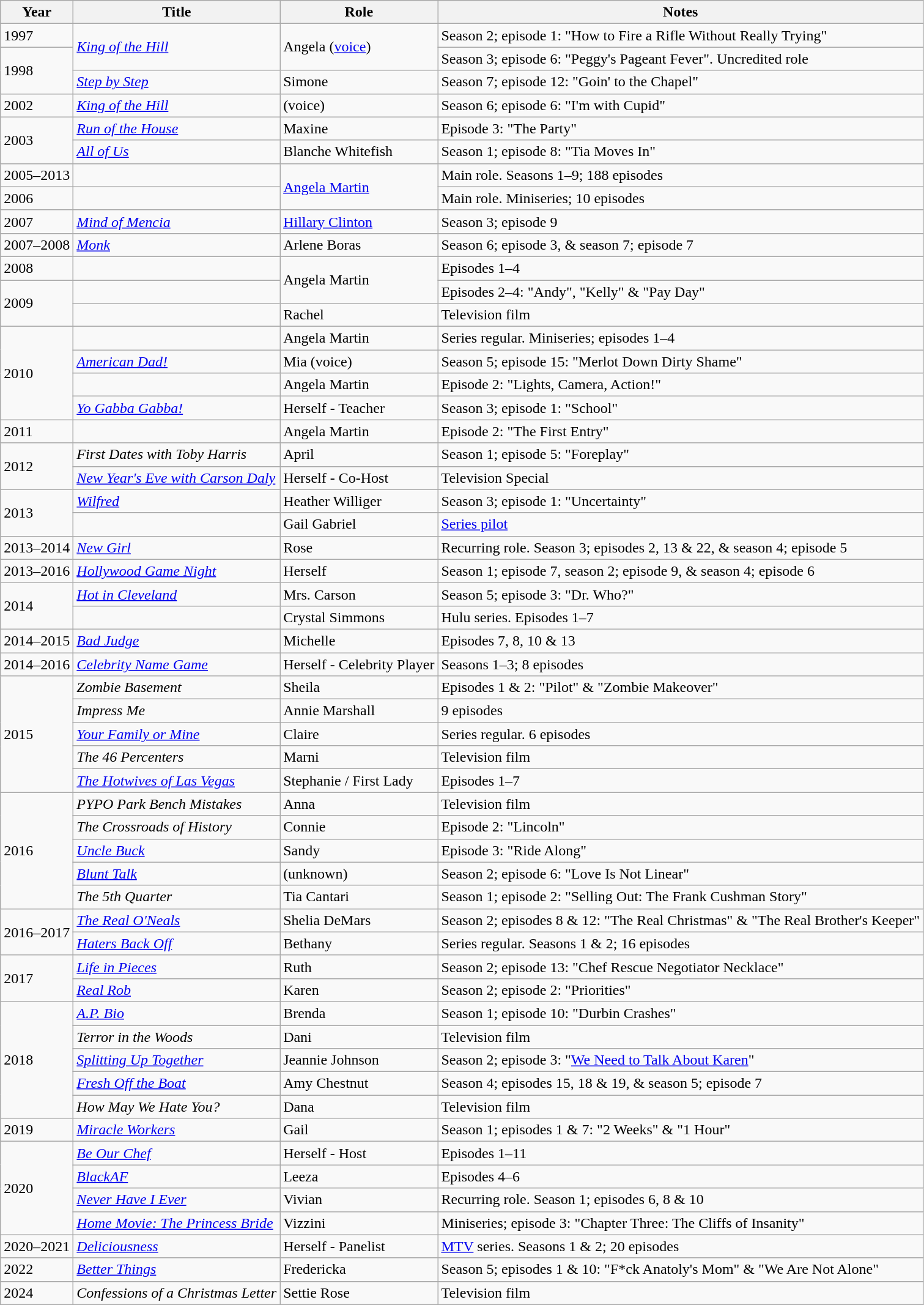<table class="wikitable sortable">
<tr>
<th>Year</th>
<th>Title</th>
<th>Role</th>
<th class="unsortable">Notes</th>
</tr>
<tr>
<td>1997</td>
<td rowspan="2"><em><a href='#'>King of the Hill</a></em></td>
<td rowspan="2">Angela (<a href='#'>voice</a>)</td>
<td>Season 2; episode 1: "How to Fire a Rifle Without Really Trying"</td>
</tr>
<tr>
<td rowspan="2">1998</td>
<td>Season 3; episode 6: "Peggy's Pageant Fever". Uncredited role</td>
</tr>
<tr>
<td><em><a href='#'>Step by Step</a></em></td>
<td>Simone</td>
<td>Season 7; episode 12: "Goin' to the Chapel"</td>
</tr>
<tr>
<td>2002</td>
<td><em><a href='#'>King of the Hill</a></em></td>
<td>(voice)</td>
<td>Season 6; episode 6: "I'm with Cupid"</td>
</tr>
<tr>
<td rowspan="2">2003</td>
<td><em><a href='#'>Run of the House</a></em></td>
<td>Maxine</td>
<td>Episode 3: "The Party"</td>
</tr>
<tr>
<td><em><a href='#'>All of Us</a></em></td>
<td>Blanche Whitefish</td>
<td>Season 1; episode 8: "Tia Moves In"</td>
</tr>
<tr>
<td>2005–2013</td>
<td><em></em></td>
<td rowspan="2"><a href='#'>Angela Martin</a></td>
<td>Main role. Seasons 1–9; 188 episodes</td>
</tr>
<tr>
<td>2006</td>
<td><em></em></td>
<td>Main role. Miniseries; 10 episodes</td>
</tr>
<tr>
<td>2007</td>
<td><em><a href='#'>Mind of Mencia</a></em></td>
<td><a href='#'>Hillary Clinton</a></td>
<td>Season 3; episode 9</td>
</tr>
<tr>
<td>2007–2008</td>
<td><em><a href='#'>Monk</a></em></td>
<td>Arlene Boras</td>
<td>Season 6; episode 3, & season 7; episode 7</td>
</tr>
<tr>
<td>2008</td>
<td><em></em></td>
<td rowspan="2">Angela Martin</td>
<td>Episodes 1–4</td>
</tr>
<tr>
<td rowspan="2">2009</td>
<td><em></em></td>
<td>Episodes 2–4: "Andy", "Kelly" & "Pay Day"</td>
</tr>
<tr>
<td><em></em></td>
<td>Rachel</td>
<td>Television film</td>
</tr>
<tr>
<td rowspan="4">2010</td>
<td><em></em></td>
<td>Angela Martin</td>
<td>Series regular. Miniseries; episodes 1–4</td>
</tr>
<tr>
<td><em><a href='#'>American Dad!</a></em></td>
<td>Mia (voice)</td>
<td>Season 5; episode 15: "Merlot Down Dirty Shame"</td>
</tr>
<tr>
<td><em></em></td>
<td>Angela Martin</td>
<td>Episode 2: "Lights, Camera, Action!"</td>
</tr>
<tr>
<td><em><a href='#'>Yo Gabba Gabba!</a></em></td>
<td>Herself - Teacher</td>
<td>Season 3; episode 1: "School"</td>
</tr>
<tr>
<td>2011</td>
<td><em></em></td>
<td>Angela Martin</td>
<td>Episode 2: "The First Entry"</td>
</tr>
<tr>
<td rowspan="2">2012</td>
<td><em>First Dates with Toby Harris</em></td>
<td>April</td>
<td>Season 1; episode 5: "Foreplay"</td>
</tr>
<tr>
<td><em><a href='#'>New Year's Eve with Carson Daly</a></em></td>
<td>Herself - Co-Host</td>
<td>Television Special</td>
</tr>
<tr>
<td rowspan="2">2013</td>
<td><em><a href='#'>Wilfred</a></em></td>
<td>Heather Williger</td>
<td>Season 3; episode 1: "Uncertainty"</td>
</tr>
<tr>
<td><em></em></td>
<td>Gail Gabriel</td>
<td><a href='#'>Series pilot</a></td>
</tr>
<tr>
<td>2013–2014</td>
<td><em><a href='#'>New Girl</a></em></td>
<td>Rose</td>
<td>Recurring role. Season 3; episodes 2, 13 & 22, & season 4; episode 5</td>
</tr>
<tr>
<td>2013–2016</td>
<td><em><a href='#'>Hollywood Game Night</a></em></td>
<td>Herself</td>
<td>Season 1; episode 7, season 2; episode 9, & season 4; episode 6</td>
</tr>
<tr>
<td rowspan="2">2014</td>
<td><em><a href='#'>Hot in Cleveland</a></em></td>
<td>Mrs. Carson</td>
<td>Season 5; episode 3: "Dr. Who?"</td>
</tr>
<tr>
<td><em></em></td>
<td>Crystal Simmons</td>
<td>Hulu series. Episodes 1–7</td>
</tr>
<tr>
<td>2014–2015</td>
<td><em><a href='#'>Bad Judge</a></em></td>
<td>Michelle</td>
<td>Episodes 7, 8, 10 & 13</td>
</tr>
<tr>
<td>2014–2016</td>
<td><em><a href='#'>Celebrity Name Game</a></em></td>
<td>Herself - Celebrity Player</td>
<td>Seasons 1–3; 8 episodes</td>
</tr>
<tr>
<td rowspan="5">2015</td>
<td><em>Zombie Basement</em></td>
<td>Sheila</td>
<td>Episodes 1 & 2: "Pilot" & "Zombie Makeover"</td>
</tr>
<tr>
<td><em>Impress Me</em></td>
<td>Annie Marshall</td>
<td>9 episodes</td>
</tr>
<tr>
<td><em><a href='#'>Your Family or Mine</a></em></td>
<td>Claire</td>
<td>Series regular. 6 episodes</td>
</tr>
<tr>
<td><em>The 46 Percenters</em></td>
<td>Marni</td>
<td>Television film</td>
</tr>
<tr>
<td><em><a href='#'>The Hotwives of Las Vegas</a></em></td>
<td>Stephanie / First Lady</td>
<td>Episodes 1–7</td>
</tr>
<tr>
<td rowspan="5">2016</td>
<td><em>PYPO Park Bench Mistakes</em></td>
<td>Anna</td>
<td>Television film</td>
</tr>
<tr>
<td><em>The Crossroads of History</em></td>
<td>Connie</td>
<td>Episode 2: "Lincoln"</td>
</tr>
<tr>
<td><em><a href='#'>Uncle Buck</a></em></td>
<td>Sandy</td>
<td>Episode 3: "Ride Along"</td>
</tr>
<tr>
<td><em><a href='#'>Blunt Talk</a></em></td>
<td>(unknown)</td>
<td>Season 2; episode 6: "Love Is Not Linear"</td>
</tr>
<tr>
<td><em>The 5th Quarter</em></td>
<td>Tia Cantari</td>
<td>Season 1; episode 2: "Selling Out: The Frank Cushman Story"</td>
</tr>
<tr>
<td rowspan="2">2016–2017</td>
<td><em><a href='#'>The Real O'Neals</a></em></td>
<td>Shelia DeMars</td>
<td>Season 2; episodes 8 & 12: "The Real Christmas" & "The Real Brother's Keeper"</td>
</tr>
<tr>
<td><em><a href='#'>Haters Back Off</a></em></td>
<td>Bethany</td>
<td>Series regular. Seasons 1 & 2; 16 episodes</td>
</tr>
<tr>
<td rowspan="2">2017</td>
<td><em><a href='#'>Life in Pieces</a></em></td>
<td>Ruth</td>
<td>Season 2; episode 13: "Chef Rescue Negotiator Necklace"</td>
</tr>
<tr>
<td><em><a href='#'>Real Rob</a></em></td>
<td>Karen</td>
<td>Season 2; episode 2: "Priorities"</td>
</tr>
<tr>
<td rowspan="5">2018</td>
<td><em><a href='#'>A.P. Bio</a></em></td>
<td>Brenda</td>
<td>Season 1; episode 10: "Durbin Crashes"</td>
</tr>
<tr>
<td><em>Terror in the Woods</em></td>
<td>Dani</td>
<td>Television film</td>
</tr>
<tr>
<td><em><a href='#'>Splitting Up Together</a></em></td>
<td>Jeannie Johnson</td>
<td>Season 2; episode 3: "<a href='#'>We Need to Talk About Karen</a>"</td>
</tr>
<tr>
<td><em><a href='#'>Fresh Off the Boat</a></em></td>
<td>Amy Chestnut</td>
<td>Season 4; episodes 15, 18 & 19, & season 5; episode 7</td>
</tr>
<tr>
<td><em>How May We Hate You?</em></td>
<td>Dana</td>
<td>Television film</td>
</tr>
<tr>
<td>2019</td>
<td><em><a href='#'>Miracle Workers</a></em></td>
<td>Gail</td>
<td>Season 1; episodes 1 & 7: "2 Weeks" & "1 Hour"</td>
</tr>
<tr>
<td rowspan="4">2020</td>
<td><em><a href='#'>Be Our Chef</a></em></td>
<td>Herself - Host</td>
<td>Episodes 1–11</td>
</tr>
<tr>
<td><em><a href='#'>BlackAF</a></em></td>
<td>Leeza</td>
<td>Episodes 4–6</td>
</tr>
<tr>
<td><em><a href='#'>Never Have I Ever</a></em></td>
<td>Vivian</td>
<td>Recurring role. Season 1; episodes 6, 8 & 10</td>
</tr>
<tr>
<td><em><a href='#'>Home Movie: The Princess Bride</a></em></td>
<td>Vizzini</td>
<td>Miniseries; episode 3: "Chapter Three: The Cliffs of Insanity"</td>
</tr>
<tr>
<td>2020–2021</td>
<td><em><a href='#'>Deliciousness</a></em></td>
<td>Herself - Panelist</td>
<td><a href='#'>MTV</a> series. Seasons 1 & 2; 20 episodes</td>
</tr>
<tr>
<td>2022</td>
<td><em><a href='#'>Better Things</a></em></td>
<td>Fredericka</td>
<td>Season 5; episodes 1 & 10: "F*ck Anatoly's Mom" & "We Are Not Alone"</td>
</tr>
<tr>
<td>2024</td>
<td><em>Confessions of a Christmas Letter</em></td>
<td>Settie Rose</td>
<td>Television film</td>
</tr>
</table>
